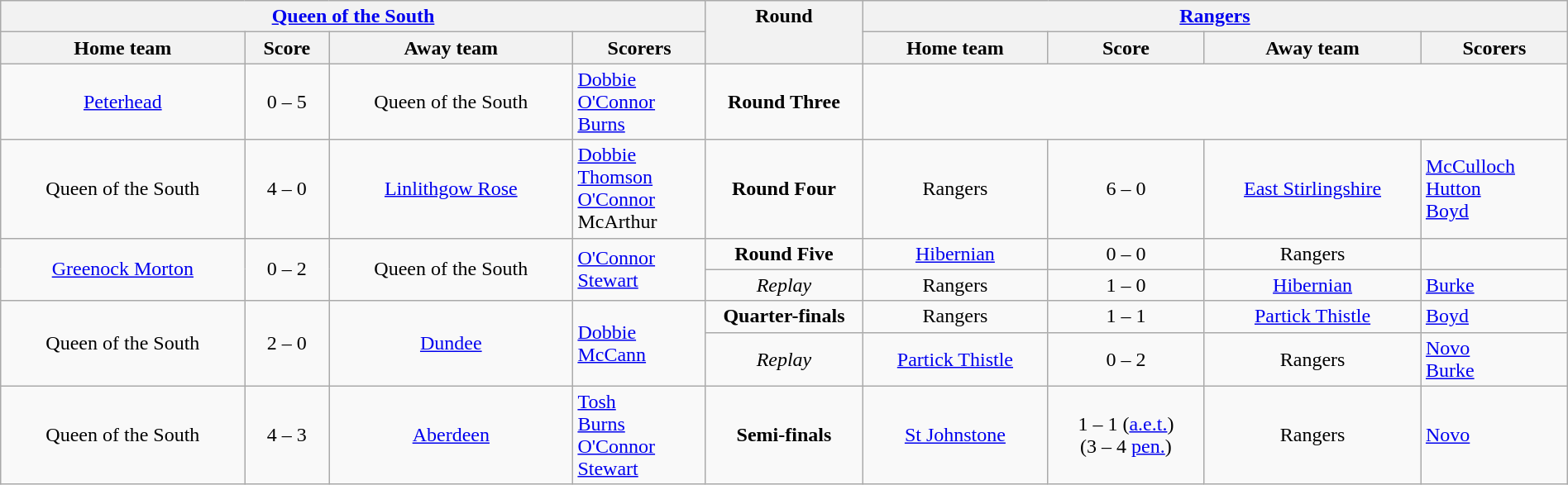<table width=100% border=0 class=wikitable style="text-align: center">
<tr valign=top>
<th colspan=4 width=45%><a href='#'>Queen of the South</a></th>
<th rowspan=2 valign=center width=10%>Round</th>
<th colspan=4 width=45%><a href='#'>Rangers</a></th>
</tr>
<tr>
<th>Home team</th>
<th>Score</th>
<th>Away team</th>
<th>Scorers</th>
<th>Home team</th>
<th>Score</th>
<th>Away team</th>
<th>Scorers</th>
</tr>
<tr>
<td><a href='#'>Peterhead</a></td>
<td>0 – 5</td>
<td>Queen of the South</td>
<td align=left><a href='#'>Dobbie</a>  <br><a href='#'>O'Connor</a>  <br><a href='#'>Burns</a> </td>
<td><strong>Round Three</strong></td>
<td colspan=4></td>
</tr>
<tr>
<td>Queen of the South</td>
<td>4 – 0</td>
<td><a href='#'>Linlithgow Rose</a></td>
<td align=left><a href='#'>Dobbie</a> <br><a href='#'>Thomson</a> <br><a href='#'>O'Connor</a> <br>McArthur </td>
<td><strong>Round Four</strong></td>
<td>Rangers</td>
<td>6 – 0</td>
<td><a href='#'>East Stirlingshire</a></td>
<td align=left><a href='#'>McCulloch</a> <br><a href='#'>Hutton</a> <br><a href='#'>Boyd</a> </td>
</tr>
<tr>
<td rowspan=2><a href='#'>Greenock Morton</a></td>
<td rowspan=2>0 – 2</td>
<td rowspan=2>Queen of the South</td>
<td rowspan=2 align=left><a href='#'>O'Connor</a> <br><a href='#'>Stewart</a> </td>
<td><strong>Round Five</strong></td>
<td><a href='#'>Hibernian</a></td>
<td>0 – 0</td>
<td>Rangers</td>
<td></td>
</tr>
<tr>
<td><em>Replay</em></td>
<td>Rangers</td>
<td>1 – 0</td>
<td><a href='#'>Hibernian</a></td>
<td align=left><a href='#'>Burke</a> </td>
</tr>
<tr>
<td rowspan=2>Queen of the South</td>
<td rowspan=2>2 – 0</td>
<td rowspan=2><a href='#'>Dundee</a></td>
<td rowspan=2 align=left><a href='#'>Dobbie</a> <br><a href='#'>McCann</a> </td>
<td><strong>Quarter-finals</strong></td>
<td>Rangers</td>
<td>1 – 1</td>
<td><a href='#'>Partick Thistle</a></td>
<td align=left><a href='#'>Boyd</a> </td>
</tr>
<tr>
<td><em>Replay</em></td>
<td><a href='#'>Partick Thistle</a></td>
<td>0 – 2</td>
<td>Rangers</td>
<td align=left><a href='#'>Novo</a> <br><a href='#'>Burke</a> </td>
</tr>
<tr>
<td>Queen of the South</td>
<td>4 – 3</td>
<td><a href='#'>Aberdeen</a></td>
<td align=left><a href='#'>Tosh</a> <br><a href='#'>Burns</a> <br><a href='#'>O'Connor</a> <br><a href='#'>Stewart</a> </td>
<td><strong>Semi-finals</strong></td>
<td><a href='#'>St Johnstone</a></td>
<td>1 – 1 (<a href='#'>a.e.t.</a>)<br>(3 – 4 <a href='#'>pen.</a>)</td>
<td>Rangers</td>
<td align=left><a href='#'>Novo</a> </td>
</tr>
</table>
